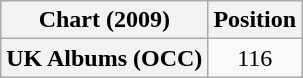<table class="wikitable plainrowheaders" style="text-align:center">
<tr>
<th scope="col">Chart (2009)</th>
<th scope="col">Position</th>
</tr>
<tr>
<th scope="row">UK Albums (OCC)</th>
<td>116</td>
</tr>
</table>
